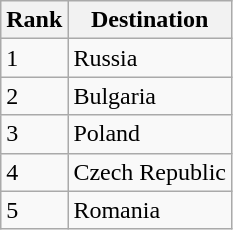<table class="wikitable">
<tr>
<th>Rank</th>
<th>Destination</th>
</tr>
<tr>
<td>1</td>
<td> Russia</td>
</tr>
<tr>
<td>2</td>
<td> Bulgaria</td>
</tr>
<tr>
<td>3</td>
<td> Poland</td>
</tr>
<tr>
<td>4</td>
<td> Czech Republic</td>
</tr>
<tr>
<td>5</td>
<td> Romania</td>
</tr>
</table>
